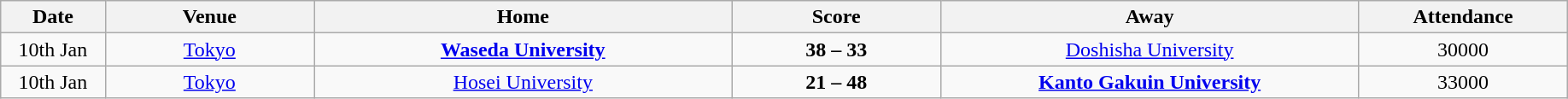<table class="wikitable" style="text-align: center;">
<tr>
<th width=5%>Date</th>
<th width=10%>Venue</th>
<th width=20%>Home</th>
<th width=10%>Score</th>
<th width=20%>Away</th>
<th width=10%>Attendance</th>
</tr>
<tr>
<td>10th Jan</td>
<td><a href='#'>Tokyo</a></td>
<td><strong><a href='#'>Waseda University</a></strong></td>
<td><strong>38 – 33</strong><br></td>
<td><a href='#'>Doshisha University</a></td>
<td>30000</td>
</tr>
<tr>
<td>10th Jan</td>
<td><a href='#'>Tokyo</a></td>
<td><a href='#'>Hosei University</a></td>
<td><strong>21 – 48</strong><br></td>
<td><strong><a href='#'>Kanto Gakuin University</a></strong></td>
<td>33000</td>
</tr>
</table>
